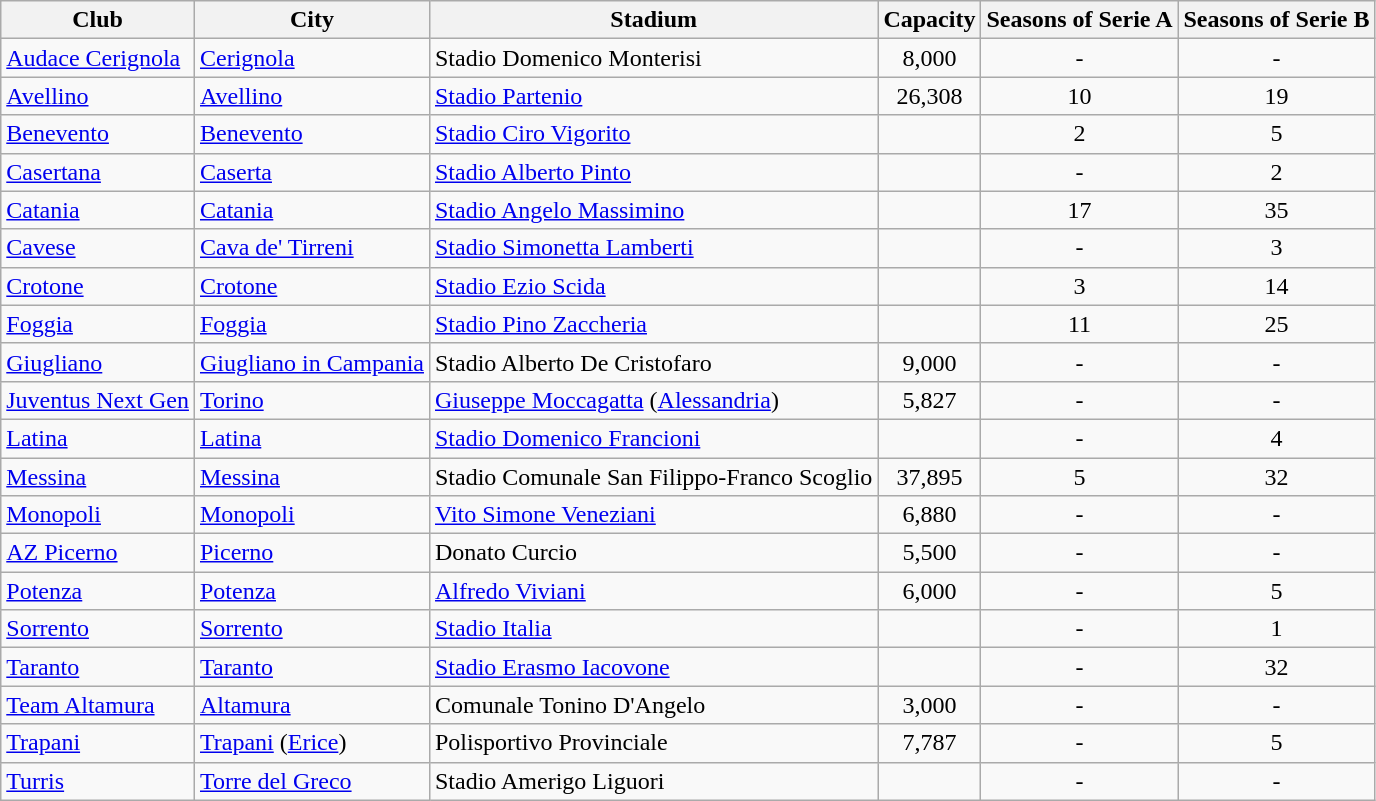<table class="wikitable sortable">
<tr>
<th>Club</th>
<th>City</th>
<th>Stadium</th>
<th>Capacity</th>
<th>Seasons of Serie A</th>
<th>Seasons of Serie B</th>
</tr>
<tr>
<td><a href='#'>Audace Cerignola</a></td>
<td><a href='#'>Cerignola</a></td>
<td>Stadio Domenico Monterisi</td>
<td style="text-align:center;">8,000</td>
<td style="text-align:center;">-</td>
<td style="text-align:center;">-</td>
</tr>
<tr>
<td><a href='#'>Avellino</a></td>
<td><a href='#'>Avellino</a></td>
<td><a href='#'>Stadio Partenio</a></td>
<td style="text-align:center;">26,308</td>
<td style="text-align:center;">10</td>
<td style="text-align:center;">19</td>
</tr>
<tr>
<td><a href='#'>Benevento</a></td>
<td><a href='#'>Benevento</a></td>
<td><a href='#'>Stadio Ciro Vigorito</a></td>
<td style="text-align:center;"></td>
<td style="text-align:center;">2</td>
<td style="text-align:center;">5</td>
</tr>
<tr>
<td><a href='#'>Casertana</a></td>
<td><a href='#'>Caserta</a></td>
<td><a href='#'>Stadio Alberto Pinto</a></td>
<td style="text-align:center;"></td>
<td style="text-align:center;">-</td>
<td style="text-align:center;">2</td>
</tr>
<tr>
<td><a href='#'>Catania</a></td>
<td><a href='#'>Catania</a></td>
<td><a href='#'>Stadio Angelo Massimino</a></td>
<td style="text-align:center;"></td>
<td style="text-align:center;">17</td>
<td style="text-align:center;">35</td>
</tr>
<tr>
<td><a href='#'>Cavese</a></td>
<td><a href='#'>Cava de' Tirreni</a></td>
<td><a href='#'>Stadio Simonetta Lamberti</a></td>
<td style="text-align:center;"></td>
<td style="text-align:center;">-</td>
<td style="text-align:center;">3</td>
</tr>
<tr>
<td><a href='#'>Crotone</a></td>
<td><a href='#'>Crotone</a></td>
<td><a href='#'>Stadio Ezio Scida</a></td>
<td style="text-align:center;"></td>
<td style="text-align:center;">3</td>
<td style="text-align:center;">14</td>
</tr>
<tr>
<td><a href='#'>Foggia</a></td>
<td><a href='#'>Foggia</a></td>
<td><a href='#'>Stadio Pino Zaccheria</a></td>
<td style="text-align:center;"></td>
<td style="text-align:center;">11</td>
<td style="text-align:center;">25</td>
</tr>
<tr>
<td><a href='#'>Giugliano</a></td>
<td><a href='#'>Giugliano in Campania</a></td>
<td>Stadio Alberto De Cristofaro</td>
<td style="text-align:center;">9,000</td>
<td style="text-align:center;">-</td>
<td style="text-align:center;">-</td>
</tr>
<tr>
<td><a href='#'>Juventus Next Gen</a></td>
<td><a href='#'>Torino</a></td>
<td><a href='#'>Giuseppe Moccagatta</a> (<a href='#'>Alessandria</a>)</td>
<td style="text-align:center;">5,827</td>
<td style="text-align:center;">-</td>
<td style="text-align:center;">-</td>
</tr>
<tr>
<td><a href='#'>Latina</a></td>
<td><a href='#'>Latina</a></td>
<td><a href='#'>Stadio Domenico Francioni</a></td>
<td style="text-align:center;"></td>
<td style="text-align:center;">-</td>
<td style="text-align:center;">4</td>
</tr>
<tr>
<td><a href='#'>Messina</a></td>
<td><a href='#'>Messina</a></td>
<td>Stadio Comunale San Filippo-Franco Scoglio</td>
<td style="text-align:center;">37,895</td>
<td style="text-align:center;">5</td>
<td style="text-align:center;">32</td>
</tr>
<tr>
<td><a href='#'>Monopoli</a></td>
<td><a href='#'>Monopoli</a></td>
<td><a href='#'>Vito Simone Veneziani</a></td>
<td style="text-align:center;">6,880</td>
<td style="text-align:center;">-</td>
<td style="text-align:center;">-</td>
</tr>
<tr>
<td><a href='#'>AZ Picerno</a></td>
<td><a href='#'>Picerno</a></td>
<td>Donato Curcio</td>
<td style="text-align:center;">5,500</td>
<td style="text-align:center;">-</td>
<td style="text-align:center;">-</td>
</tr>
<tr>
<td><a href='#'>Potenza</a></td>
<td><a href='#'>Potenza</a></td>
<td><a href='#'>Alfredo Viviani</a></td>
<td style="text-align:center;">6,000</td>
<td style="text-align:center;">-</td>
<td style="text-align:center;">5</td>
</tr>
<tr>
<td><a href='#'>Sorrento</a></td>
<td><a href='#'>Sorrento</a></td>
<td><a href='#'>Stadio Italia</a></td>
<td style="text-align:center;"></td>
<td style="text-align:center;">-</td>
<td style="text-align:center;">1</td>
</tr>
<tr>
<td><a href='#'>Taranto</a></td>
<td><a href='#'>Taranto</a></td>
<td><a href='#'>Stadio Erasmo Iacovone</a></td>
<td style="text-align:center;"></td>
<td style="text-align:center;">-</td>
<td style="text-align:center;">32</td>
</tr>
<tr>
<td><a href='#'>Team Altamura</a></td>
<td><a href='#'>Altamura</a></td>
<td>Comunale Tonino D'Angelo</td>
<td style="text-align:center;">3,000</td>
<td style="text-align:center;">-</td>
<td style="text-align:center;">-</td>
</tr>
<tr>
<td><a href='#'>Trapani</a></td>
<td><a href='#'>Trapani</a> (<a href='#'>Erice</a>)</td>
<td>Polisportivo Provinciale</td>
<td style="text-align:center;">7,787</td>
<td style="text-align:center;">-</td>
<td style="text-align:center;">5</td>
</tr>
<tr>
<td><a href='#'>Turris</a></td>
<td><a href='#'>Torre del Greco</a></td>
<td>Stadio Amerigo Liguori</td>
<td style="text-align:center;"></td>
<td style="text-align:center;">-</td>
<td style="text-align:center;">-</td>
</tr>
</table>
